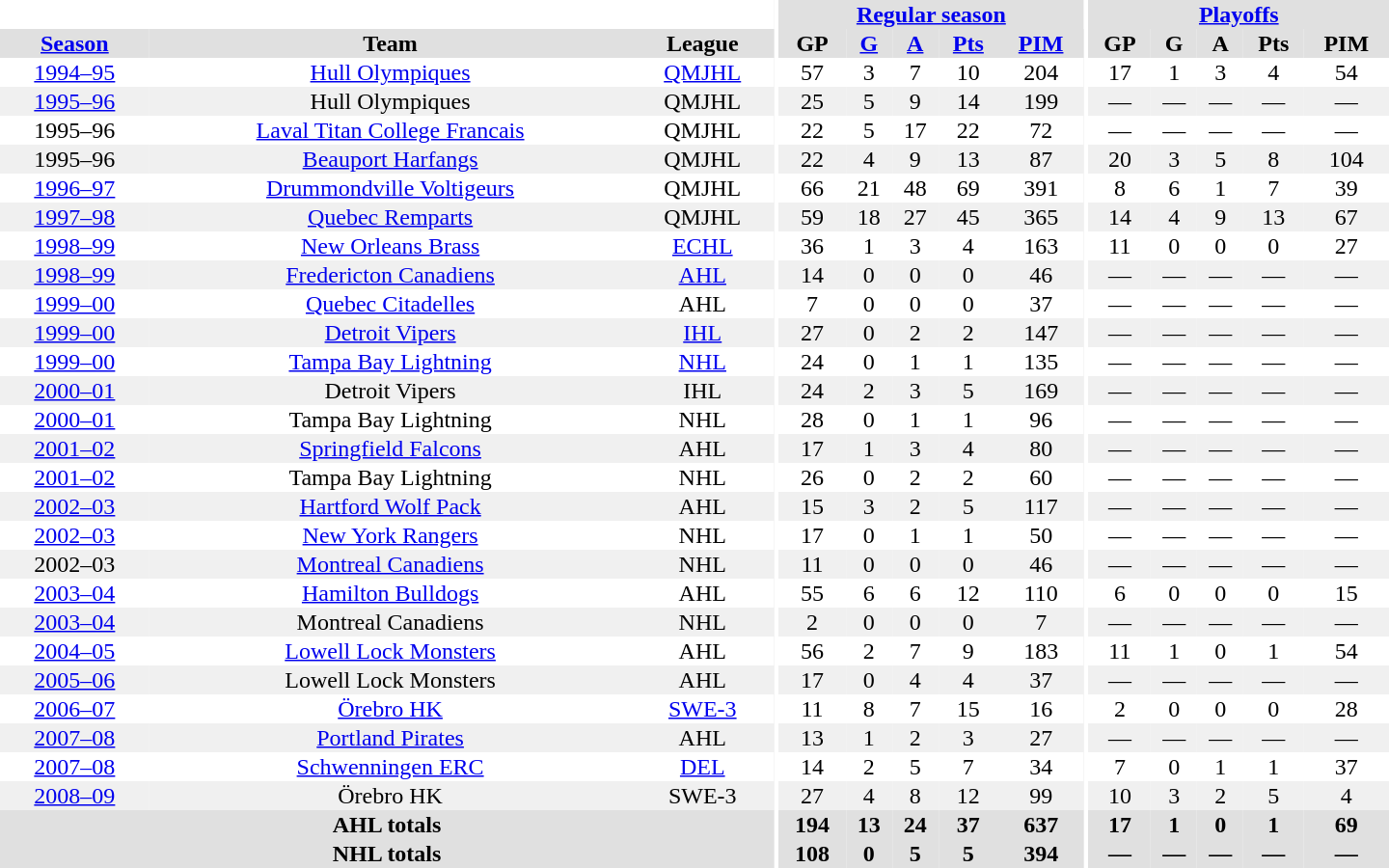<table border="0" cellpadding="1" cellspacing="0" style="text-align:center; width:60em">
<tr bgcolor="#e0e0e0">
<th colspan="3" bgcolor="#ffffff"></th>
<th rowspan="100" bgcolor="#ffffff"></th>
<th colspan="5"><a href='#'>Regular season</a></th>
<th rowspan="100" bgcolor="#ffffff"></th>
<th colspan="5"><a href='#'>Playoffs</a></th>
</tr>
<tr bgcolor="#e0e0e0">
<th><a href='#'>Season</a></th>
<th>Team</th>
<th>League</th>
<th>GP</th>
<th><a href='#'>G</a></th>
<th><a href='#'>A</a></th>
<th><a href='#'>Pts</a></th>
<th><a href='#'>PIM</a></th>
<th>GP</th>
<th>G</th>
<th>A</th>
<th>Pts</th>
<th>PIM</th>
</tr>
<tr>
<td><a href='#'>1994–95</a></td>
<td><a href='#'>Hull Olympiques</a></td>
<td><a href='#'>QMJHL</a></td>
<td>57</td>
<td>3</td>
<td>7</td>
<td>10</td>
<td>204</td>
<td>17</td>
<td>1</td>
<td>3</td>
<td>4</td>
<td>54</td>
</tr>
<tr bgcolor="#f0f0f0">
<td><a href='#'>1995–96</a></td>
<td>Hull Olympiques</td>
<td>QMJHL</td>
<td>25</td>
<td>5</td>
<td>9</td>
<td>14</td>
<td>199</td>
<td>—</td>
<td>—</td>
<td>—</td>
<td>—</td>
<td>—</td>
</tr>
<tr>
<td>1995–96</td>
<td><a href='#'>Laval Titan College Francais</a></td>
<td>QMJHL</td>
<td>22</td>
<td>5</td>
<td>17</td>
<td>22</td>
<td>72</td>
<td>—</td>
<td>—</td>
<td>—</td>
<td>—</td>
<td>—</td>
</tr>
<tr bgcolor="#f0f0f0">
<td>1995–96</td>
<td><a href='#'>Beauport Harfangs</a></td>
<td>QMJHL</td>
<td>22</td>
<td>4</td>
<td>9</td>
<td>13</td>
<td>87</td>
<td>20</td>
<td>3</td>
<td>5</td>
<td>8</td>
<td>104</td>
</tr>
<tr>
<td><a href='#'>1996–97</a></td>
<td><a href='#'>Drummondville Voltigeurs</a></td>
<td>QMJHL</td>
<td>66</td>
<td>21</td>
<td>48</td>
<td>69</td>
<td>391</td>
<td>8</td>
<td>6</td>
<td>1</td>
<td>7</td>
<td>39</td>
</tr>
<tr bgcolor="#f0f0f0">
<td><a href='#'>1997–98</a></td>
<td><a href='#'>Quebec Remparts</a></td>
<td>QMJHL</td>
<td>59</td>
<td>18</td>
<td>27</td>
<td>45</td>
<td>365</td>
<td>14</td>
<td>4</td>
<td>9</td>
<td>13</td>
<td>67</td>
</tr>
<tr>
<td><a href='#'>1998–99</a></td>
<td><a href='#'>New Orleans Brass</a></td>
<td><a href='#'>ECHL</a></td>
<td>36</td>
<td>1</td>
<td>3</td>
<td>4</td>
<td>163</td>
<td>11</td>
<td>0</td>
<td>0</td>
<td>0</td>
<td>27</td>
</tr>
<tr bgcolor="#f0f0f0">
<td><a href='#'>1998–99</a></td>
<td><a href='#'>Fredericton Canadiens</a></td>
<td><a href='#'>AHL</a></td>
<td>14</td>
<td>0</td>
<td>0</td>
<td>0</td>
<td>46</td>
<td>—</td>
<td>—</td>
<td>—</td>
<td>—</td>
<td>—</td>
</tr>
<tr>
<td><a href='#'>1999–00</a></td>
<td><a href='#'>Quebec Citadelles</a></td>
<td>AHL</td>
<td>7</td>
<td>0</td>
<td>0</td>
<td>0</td>
<td>37</td>
<td>—</td>
<td>—</td>
<td>—</td>
<td>—</td>
<td>—</td>
</tr>
<tr bgcolor="#f0f0f0">
<td><a href='#'>1999–00</a></td>
<td><a href='#'>Detroit Vipers</a></td>
<td><a href='#'>IHL</a></td>
<td>27</td>
<td>0</td>
<td>2</td>
<td>2</td>
<td>147</td>
<td>—</td>
<td>—</td>
<td>—</td>
<td>—</td>
<td>—</td>
</tr>
<tr>
<td><a href='#'>1999–00</a></td>
<td><a href='#'>Tampa Bay Lightning</a></td>
<td><a href='#'>NHL</a></td>
<td>24</td>
<td>0</td>
<td>1</td>
<td>1</td>
<td>135</td>
<td>—</td>
<td>—</td>
<td>—</td>
<td>—</td>
<td>—</td>
</tr>
<tr bgcolor="#f0f0f0">
<td><a href='#'>2000–01</a></td>
<td>Detroit Vipers</td>
<td>IHL</td>
<td>24</td>
<td>2</td>
<td>3</td>
<td>5</td>
<td>169</td>
<td>—</td>
<td>—</td>
<td>—</td>
<td>—</td>
<td>—</td>
</tr>
<tr>
<td><a href='#'>2000–01</a></td>
<td>Tampa Bay Lightning</td>
<td>NHL</td>
<td>28</td>
<td>0</td>
<td>1</td>
<td>1</td>
<td>96</td>
<td>—</td>
<td>—</td>
<td>—</td>
<td>—</td>
<td>—</td>
</tr>
<tr bgcolor="#f0f0f0">
<td><a href='#'>2001–02</a></td>
<td><a href='#'>Springfield Falcons</a></td>
<td>AHL</td>
<td>17</td>
<td>1</td>
<td>3</td>
<td>4</td>
<td>80</td>
<td>—</td>
<td>—</td>
<td>—</td>
<td>—</td>
<td>—</td>
</tr>
<tr>
<td><a href='#'>2001–02</a></td>
<td>Tampa Bay Lightning</td>
<td>NHL</td>
<td>26</td>
<td>0</td>
<td>2</td>
<td>2</td>
<td>60</td>
<td>—</td>
<td>—</td>
<td>—</td>
<td>—</td>
<td>—</td>
</tr>
<tr bgcolor="#f0f0f0">
<td><a href='#'>2002–03</a></td>
<td><a href='#'>Hartford Wolf Pack</a></td>
<td>AHL</td>
<td>15</td>
<td>3</td>
<td>2</td>
<td>5</td>
<td>117</td>
<td>—</td>
<td>—</td>
<td>—</td>
<td>—</td>
<td>—</td>
</tr>
<tr>
<td><a href='#'>2002–03</a></td>
<td><a href='#'>New York Rangers</a></td>
<td>NHL</td>
<td>17</td>
<td>0</td>
<td>1</td>
<td>1</td>
<td>50</td>
<td>—</td>
<td>—</td>
<td>—</td>
<td>—</td>
<td>—</td>
</tr>
<tr bgcolor="#f0f0f0">
<td>2002–03</td>
<td><a href='#'>Montreal Canadiens</a></td>
<td>NHL</td>
<td>11</td>
<td>0</td>
<td>0</td>
<td>0</td>
<td>46</td>
<td>—</td>
<td>—</td>
<td>—</td>
<td>—</td>
<td>—</td>
</tr>
<tr>
<td><a href='#'>2003–04</a></td>
<td><a href='#'>Hamilton Bulldogs</a></td>
<td>AHL</td>
<td>55</td>
<td>6</td>
<td>6</td>
<td>12</td>
<td>110</td>
<td>6</td>
<td>0</td>
<td>0</td>
<td>0</td>
<td>15</td>
</tr>
<tr bgcolor="#f0f0f0">
<td><a href='#'>2003–04</a></td>
<td>Montreal Canadiens</td>
<td>NHL</td>
<td>2</td>
<td>0</td>
<td>0</td>
<td>0</td>
<td>7</td>
<td>—</td>
<td>—</td>
<td>—</td>
<td>—</td>
<td>—</td>
</tr>
<tr>
<td><a href='#'>2004–05</a></td>
<td><a href='#'>Lowell Lock Monsters</a></td>
<td>AHL</td>
<td>56</td>
<td>2</td>
<td>7</td>
<td>9</td>
<td>183</td>
<td>11</td>
<td>1</td>
<td>0</td>
<td>1</td>
<td>54</td>
</tr>
<tr bgcolor="#f0f0f0">
<td><a href='#'>2005–06</a></td>
<td>Lowell Lock Monsters</td>
<td>AHL</td>
<td>17</td>
<td>0</td>
<td>4</td>
<td>4</td>
<td>37</td>
<td>—</td>
<td>—</td>
<td>—</td>
<td>—</td>
<td>—</td>
</tr>
<tr>
<td><a href='#'>2006–07</a></td>
<td><a href='#'>Örebro HK</a></td>
<td><a href='#'>SWE-3</a></td>
<td>11</td>
<td>8</td>
<td>7</td>
<td>15</td>
<td>16</td>
<td>2</td>
<td>0</td>
<td>0</td>
<td>0</td>
<td>28</td>
</tr>
<tr bgcolor="#f0f0f0">
<td><a href='#'>2007–08</a></td>
<td><a href='#'>Portland Pirates</a></td>
<td>AHL</td>
<td>13</td>
<td>1</td>
<td>2</td>
<td>3</td>
<td>27</td>
<td>—</td>
<td>—</td>
<td>—</td>
<td>—</td>
<td>—</td>
</tr>
<tr>
<td><a href='#'>2007–08</a></td>
<td><a href='#'>Schwenningen ERC</a></td>
<td><a href='#'>DEL</a></td>
<td>14</td>
<td>2</td>
<td>5</td>
<td>7</td>
<td>34</td>
<td>7</td>
<td>0</td>
<td>1</td>
<td>1</td>
<td>37</td>
</tr>
<tr bgcolor="#f0f0f0">
<td><a href='#'>2008–09</a></td>
<td>Örebro HK</td>
<td>SWE-3</td>
<td>27</td>
<td>4</td>
<td>8</td>
<td>12</td>
<td>99</td>
<td>10</td>
<td>3</td>
<td>2</td>
<td>5</td>
<td>4</td>
</tr>
<tr bgcolor="#e0e0e0">
<th colspan="3">AHL totals</th>
<th>194</th>
<th>13</th>
<th>24</th>
<th>37</th>
<th>637</th>
<th>17</th>
<th>1</th>
<th>0</th>
<th>1</th>
<th>69</th>
</tr>
<tr bgcolor="#e0e0e0">
<th colspan="3">NHL totals</th>
<th>108</th>
<th>0</th>
<th>5</th>
<th>5</th>
<th>394</th>
<th>—</th>
<th>—</th>
<th>—</th>
<th>—</th>
<th>—</th>
</tr>
</table>
